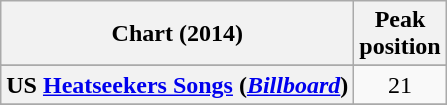<table class="wikitable sortable plainrowheaders" style="text-align:center">
<tr>
<th>Chart (2014)</th>
<th>Peak<br>position</th>
</tr>
<tr>
</tr>
<tr>
</tr>
<tr>
</tr>
<tr>
<th scope="row">US <a href='#'>Heatseekers Songs</a> (<em><a href='#'>Billboard</a></em>)</th>
<td>21</td>
</tr>
<tr>
</tr>
</table>
